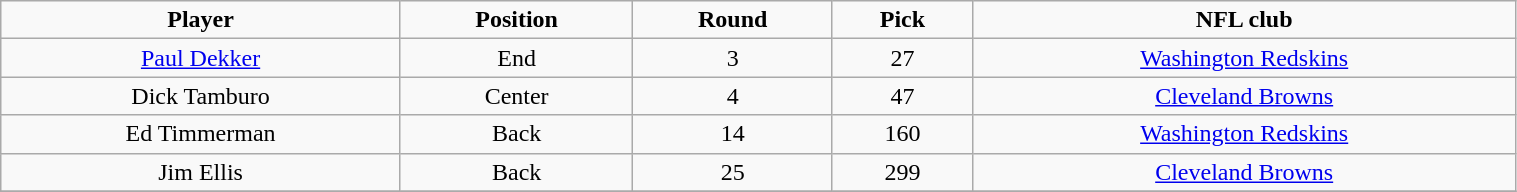<table class="wikitable" width="80%">
<tr align="center"  style=>
<td><strong>Player</strong></td>
<td><strong>Position</strong></td>
<td><strong>Round</strong></td>
<td><strong>Pick</strong></td>
<td><strong>NFL club</strong></td>
</tr>
<tr align="center" bgcolor="">
<td><a href='#'>Paul Dekker</a></td>
<td>End</td>
<td>3</td>
<td>27</td>
<td><a href='#'>Washington Redskins</a></td>
</tr>
<tr align="center" bgcolor="">
<td>Dick Tamburo</td>
<td>Center</td>
<td>4</td>
<td>47</td>
<td><a href='#'>Cleveland Browns</a></td>
</tr>
<tr align="center" bgcolor="">
<td>Ed Timmerman</td>
<td>Back</td>
<td>14</td>
<td>160</td>
<td><a href='#'>Washington Redskins</a></td>
</tr>
<tr align="center" bgcolor="">
<td>Jim Ellis</td>
<td>Back</td>
<td>25</td>
<td>299</td>
<td><a href='#'>Cleveland Browns</a></td>
</tr>
<tr align="center" bgcolor="">
</tr>
</table>
